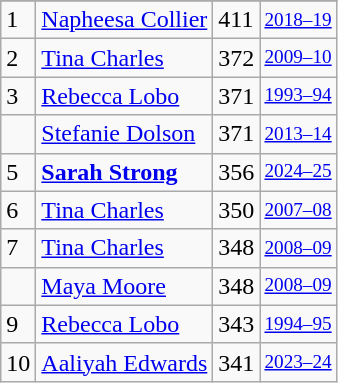<table class="wikitable">
<tr>
</tr>
<tr>
<td>1</td>
<td><a href='#'>Napheesa Collier</a></td>
<td>411</td>
<td style="font-size:80%;"><a href='#'>2018–19</a></td>
</tr>
<tr>
<td>2</td>
<td><a href='#'>Tina Charles</a></td>
<td>372</td>
<td style="font-size:80%;"><a href='#'>2009–10</a></td>
</tr>
<tr>
<td>3</td>
<td><a href='#'>Rebecca Lobo</a></td>
<td>371</td>
<td style="font-size:80%;"><a href='#'>1993–94</a></td>
</tr>
<tr>
<td></td>
<td><a href='#'>Stefanie Dolson</a></td>
<td>371</td>
<td style="font-size:80%;"><a href='#'>2013–14</a></td>
</tr>
<tr>
<td>5</td>
<td><strong><a href='#'>Sarah Strong</a></strong></td>
<td>356</td>
<td style="font-size:80%;"><a href='#'>2024–25</a></td>
</tr>
<tr>
<td>6</td>
<td><a href='#'>Tina Charles</a></td>
<td>350</td>
<td style="font-size:80%;"><a href='#'>2007–08</a></td>
</tr>
<tr>
<td>7</td>
<td><a href='#'>Tina Charles</a></td>
<td>348</td>
<td style="font-size:80%;"><a href='#'>2008–09</a></td>
</tr>
<tr>
<td></td>
<td><a href='#'>Maya Moore</a></td>
<td>348</td>
<td style="font-size:80%;"><a href='#'>2008–09</a></td>
</tr>
<tr>
<td>9</td>
<td><a href='#'>Rebecca Lobo</a></td>
<td>343</td>
<td style="font-size:80%;"><a href='#'>1994–95</a></td>
</tr>
<tr>
<td>10</td>
<td><a href='#'>Aaliyah Edwards</a></td>
<td>341</td>
<td style="font-size:80%;"><a href='#'>2023–24</a></td>
</tr>
</table>
